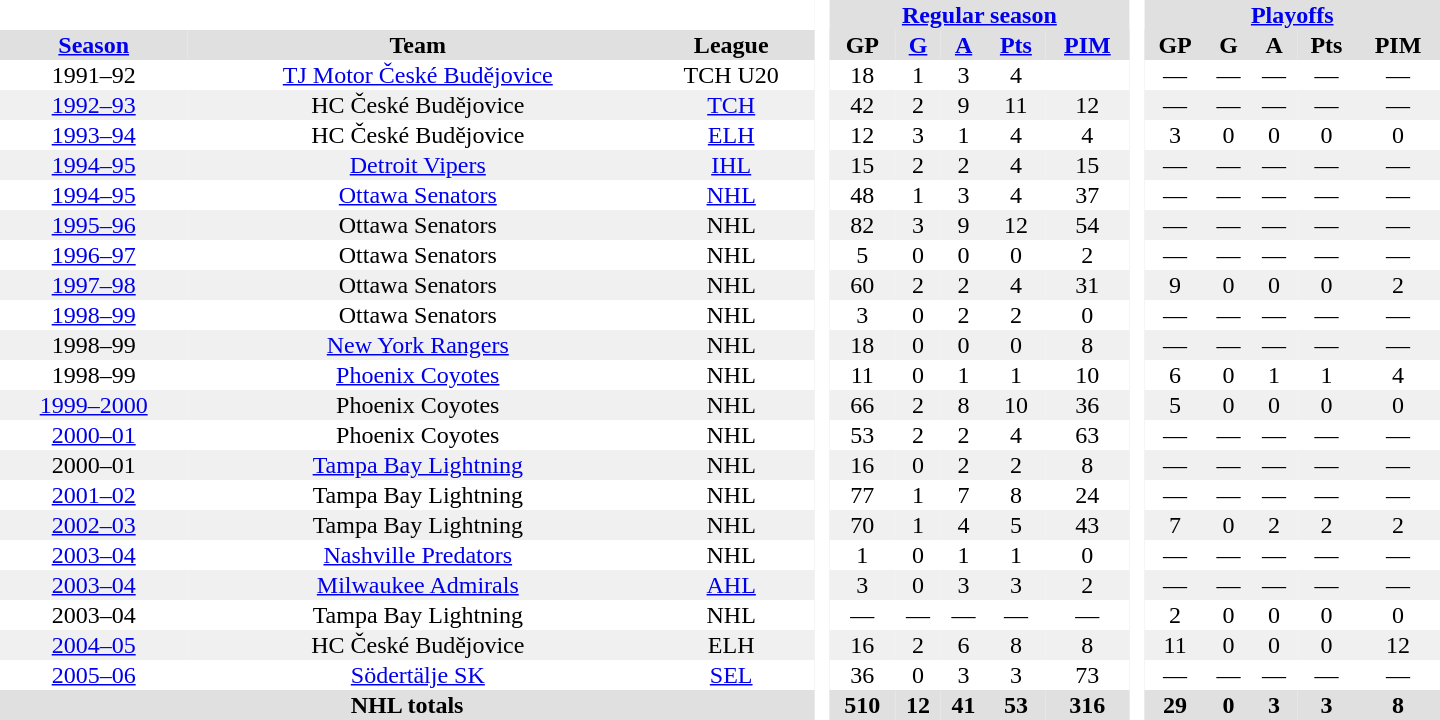<table border="0" cellpadding="1" cellspacing="0" style="text-align:center; width:60em;">
<tr style="background:#e0e0e0;">
<th colspan="3"  bgcolor="#ffffff"> </th>
<th rowspan="99" bgcolor="#ffffff"> </th>
<th colspan="5"><a href='#'>Regular season</a></th>
<th rowspan="99" bgcolor="#ffffff"> </th>
<th colspan="5"><a href='#'>Playoffs</a></th>
</tr>
<tr style="background:#e0e0e0;">
<th><a href='#'>Season</a></th>
<th>Team</th>
<th>League</th>
<th>GP</th>
<th><a href='#'>G</a></th>
<th><a href='#'>A</a></th>
<th><a href='#'>Pts</a></th>
<th><a href='#'>PIM</a></th>
<th>GP</th>
<th>G</th>
<th>A</th>
<th>Pts</th>
<th>PIM</th>
</tr>
<tr>
<td>1991–92</td>
<td><a href='#'>TJ Motor České Budějovice</a></td>
<td>TCH U20</td>
<td>18</td>
<td>1</td>
<td>3</td>
<td>4</td>
<td></td>
<td>—</td>
<td>—</td>
<td>—</td>
<td>—</td>
<td>—</td>
</tr>
<tr bgcolor="#f0f0f0">
<td><a href='#'>1992–93</a></td>
<td>HC České Budějovice</td>
<td><a href='#'>TCH</a></td>
<td>42</td>
<td>2</td>
<td>9</td>
<td>11</td>
<td>12</td>
<td>—</td>
<td>—</td>
<td>—</td>
<td>—</td>
<td>—</td>
</tr>
<tr>
<td><a href='#'>1993–94</a></td>
<td>HC České Budějovice</td>
<td><a href='#'>ELH</a></td>
<td>12</td>
<td>3</td>
<td>1</td>
<td>4</td>
<td>4</td>
<td>3</td>
<td>0</td>
<td>0</td>
<td>0</td>
<td>0</td>
</tr>
<tr bgcolor="#f0f0f0">
<td><a href='#'>1994–95</a></td>
<td><a href='#'>Detroit Vipers</a></td>
<td><a href='#'>IHL</a></td>
<td>15</td>
<td>2</td>
<td>2</td>
<td>4</td>
<td>15</td>
<td>—</td>
<td>—</td>
<td>—</td>
<td>—</td>
<td>—</td>
</tr>
<tr>
<td><a href='#'>1994–95</a></td>
<td><a href='#'>Ottawa Senators</a></td>
<td><a href='#'>NHL</a></td>
<td>48</td>
<td>1</td>
<td>3</td>
<td>4</td>
<td>37</td>
<td>—</td>
<td>—</td>
<td>—</td>
<td>—</td>
<td>—</td>
</tr>
<tr bgcolor="#f0f0f0">
<td><a href='#'>1995–96</a></td>
<td>Ottawa Senators</td>
<td>NHL</td>
<td>82</td>
<td>3</td>
<td>9</td>
<td>12</td>
<td>54</td>
<td>—</td>
<td>—</td>
<td>—</td>
<td>—</td>
<td>—</td>
</tr>
<tr>
<td><a href='#'>1996–97</a></td>
<td>Ottawa Senators</td>
<td>NHL</td>
<td>5</td>
<td>0</td>
<td>0</td>
<td>0</td>
<td>2</td>
<td>—</td>
<td>—</td>
<td>—</td>
<td>—</td>
<td>—</td>
</tr>
<tr bgcolor="#f0f0f0">
<td><a href='#'>1997–98</a></td>
<td>Ottawa Senators</td>
<td>NHL</td>
<td>60</td>
<td>2</td>
<td>2</td>
<td>4</td>
<td>31</td>
<td>9</td>
<td>0</td>
<td>0</td>
<td>0</td>
<td>2</td>
</tr>
<tr>
<td><a href='#'>1998–99</a></td>
<td>Ottawa Senators</td>
<td>NHL</td>
<td>3</td>
<td>0</td>
<td>2</td>
<td>2</td>
<td>0</td>
<td>—</td>
<td>—</td>
<td>—</td>
<td>—</td>
<td>—</td>
</tr>
<tr bgcolor="#f0f0f0">
<td>1998–99</td>
<td><a href='#'>New York Rangers</a></td>
<td>NHL</td>
<td>18</td>
<td>0</td>
<td>0</td>
<td>0</td>
<td>8</td>
<td>—</td>
<td>—</td>
<td>—</td>
<td>—</td>
<td>—</td>
</tr>
<tr>
<td>1998–99</td>
<td><a href='#'>Phoenix Coyotes</a></td>
<td>NHL</td>
<td>11</td>
<td>0</td>
<td>1</td>
<td>1</td>
<td>10</td>
<td>6</td>
<td>0</td>
<td>1</td>
<td>1</td>
<td>4</td>
</tr>
<tr bgcolor="#f0f0f0">
<td><a href='#'>1999–2000</a></td>
<td>Phoenix Coyotes</td>
<td>NHL</td>
<td>66</td>
<td>2</td>
<td>8</td>
<td>10</td>
<td>36</td>
<td>5</td>
<td>0</td>
<td>0</td>
<td>0</td>
<td>0</td>
</tr>
<tr>
<td><a href='#'>2000–01</a></td>
<td>Phoenix Coyotes</td>
<td>NHL</td>
<td>53</td>
<td>2</td>
<td>2</td>
<td>4</td>
<td>63</td>
<td>—</td>
<td>—</td>
<td>—</td>
<td>—</td>
<td>—</td>
</tr>
<tr bgcolor="#f0f0f0">
<td>2000–01</td>
<td><a href='#'>Tampa Bay Lightning</a></td>
<td>NHL</td>
<td>16</td>
<td>0</td>
<td>2</td>
<td>2</td>
<td>8</td>
<td>—</td>
<td>—</td>
<td>—</td>
<td>—</td>
<td>—</td>
</tr>
<tr>
<td><a href='#'>2001–02</a></td>
<td>Tampa Bay Lightning</td>
<td>NHL</td>
<td>77</td>
<td>1</td>
<td>7</td>
<td>8</td>
<td>24</td>
<td>—</td>
<td>—</td>
<td>—</td>
<td>—</td>
<td>—</td>
</tr>
<tr bgcolor="#f0f0f0">
<td><a href='#'>2002–03</a></td>
<td>Tampa Bay Lightning</td>
<td>NHL</td>
<td>70</td>
<td>1</td>
<td>4</td>
<td>5</td>
<td>43</td>
<td>7</td>
<td>0</td>
<td>2</td>
<td>2</td>
<td>2</td>
</tr>
<tr>
<td><a href='#'>2003–04</a></td>
<td><a href='#'>Nashville Predators</a></td>
<td>NHL</td>
<td>1</td>
<td>0</td>
<td>1</td>
<td>1</td>
<td>0</td>
<td>—</td>
<td>—</td>
<td>—</td>
<td>—</td>
<td>—</td>
</tr>
<tr bgcolor="#f0f0f0">
<td><a href='#'>2003–04</a></td>
<td><a href='#'>Milwaukee Admirals</a></td>
<td><a href='#'>AHL</a></td>
<td>3</td>
<td>0</td>
<td>3</td>
<td>3</td>
<td>2</td>
<td>—</td>
<td>—</td>
<td>—</td>
<td>—</td>
<td>—</td>
</tr>
<tr>
<td>2003–04</td>
<td>Tampa Bay Lightning</td>
<td>NHL</td>
<td>—</td>
<td>—</td>
<td>—</td>
<td>—</td>
<td>—</td>
<td>2</td>
<td>0</td>
<td>0</td>
<td>0</td>
<td>0</td>
</tr>
<tr bgcolor="#f0f0f0">
<td><a href='#'>2004–05</a></td>
<td>HC České Budějovice</td>
<td>ELH</td>
<td>16</td>
<td>2</td>
<td>6</td>
<td>8</td>
<td>8</td>
<td>11</td>
<td>0</td>
<td>0</td>
<td>0</td>
<td>12</td>
</tr>
<tr>
<td><a href='#'>2005–06</a></td>
<td><a href='#'>Södertälje SK</a></td>
<td><a href='#'>SEL</a></td>
<td>36</td>
<td>0</td>
<td>3</td>
<td>3</td>
<td>73</td>
<td>—</td>
<td>—</td>
<td>—</td>
<td>—</td>
<td>—</td>
</tr>
<tr bgcolor="#e0e0e0">
<th colspan="3">NHL totals</th>
<th>510</th>
<th>12</th>
<th>41</th>
<th>53</th>
<th>316</th>
<th>29</th>
<th>0</th>
<th>3</th>
<th>3</th>
<th>8</th>
</tr>
</table>
